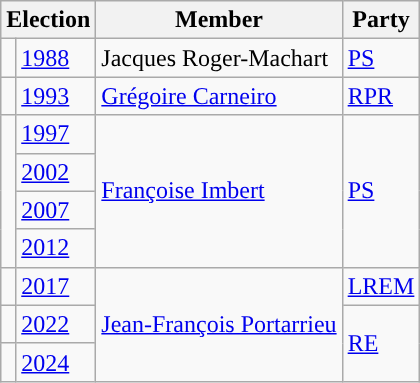<table class="wikitable">
<tr>
<th colspan="2">Election</th>
<th>Member</th>
<th>Party</th>
</tr>
<tr>
<td style="color:inherit;background-color:"></td>
<td><a href='#'>1988</a></td>
<td>Jacques Roger-Machart</td>
<td><a href='#'>PS</a></td>
</tr>
<tr>
<td style="color:inherit;background-color:"></td>
<td><a href='#'>1993</a></td>
<td><a href='#'>Grégoire Carneiro</a></td>
<td><a href='#'>RPR</a></td>
</tr>
<tr>
<td rowspan="4" style="color:inherit;background-color:"></td>
<td><a href='#'>1997</a></td>
<td rowspan="4"><a href='#'>Françoise Imbert</a></td>
<td rowspan="4"><a href='#'>PS</a></td>
</tr>
<tr>
<td><a href='#'>2002</a></td>
</tr>
<tr>
<td><a href='#'>2007</a></td>
</tr>
<tr>
<td><a href='#'>2012</a></td>
</tr>
<tr>
<td style="color:inherit;background-color: "></td>
<td><a href='#'>2017</a></td>
<td rowspan="3"><a href='#'>Jean-François Portarrieu</a></td>
<td><a href='#'>LREM</a></td>
</tr>
<tr>
<td style="color:inherit;background-color: "></td>
<td><a href='#'>2022</a></td>
<td rowspan="2"><a href='#'>RE</a></td>
</tr>
<tr>
<td style="color:inherit;background-color: "></td>
<td><a href='#'>2024</a></td>
</tr>
</table>
